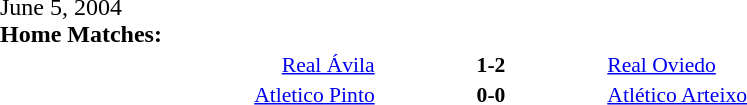<table width=100% cellspacing=1>
<tr>
<th width=20%></th>
<th width=12%></th>
<th width=20%></th>
<th></th>
</tr>
<tr>
<td>June 5, 2004<br><strong>Home Matches:</strong></td>
</tr>
<tr style=font-size:90%>
<td align=right><a href='#'>Real Ávila</a></td>
<td align=center><strong>1-2</strong></td>
<td><a href='#'>Real Oviedo</a></td>
</tr>
<tr style=font-size:90%>
<td align=right><a href='#'>Atletico Pinto</a></td>
<td align=center><strong>0-0</strong></td>
<td><a href='#'>Atlético Arteixo</a></td>
</tr>
</table>
